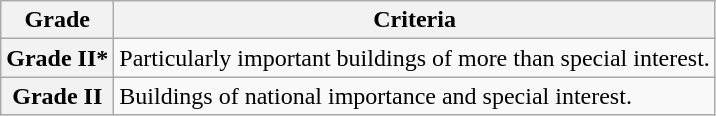<table class="wikitable">
<tr>
<th>Grade</th>
<th>Criteria </th>
</tr>
<tr>
<th>Grade II*</th>
<td>Particularly important buildings of more than special interest.</td>
</tr>
<tr>
<th>Grade II</th>
<td>Buildings of national importance and special interest.</td>
</tr>
</table>
